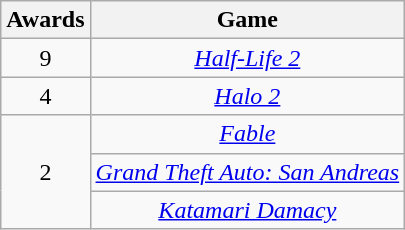<table class="wikitable floatleft" rowspan="2" style="text-align:center;" background: #f6e39c;>
<tr>
<th scope="col">Awards</th>
<th scope="col">Game</th>
</tr>
<tr>
<td>9</td>
<td><em><a href='#'>Half-Life 2</a></em></td>
</tr>
<tr>
<td>4</td>
<td><em><a href='#'>Halo 2</a></em></td>
</tr>
<tr>
<td rowspan=3>2</td>
<td><em><a href='#'>Fable</a></em></td>
</tr>
<tr>
<td><em><a href='#'>Grand Theft Auto: San Andreas</a></em></td>
</tr>
<tr>
<td><em><a href='#'>Katamari Damacy</a></em></td>
</tr>
</table>
